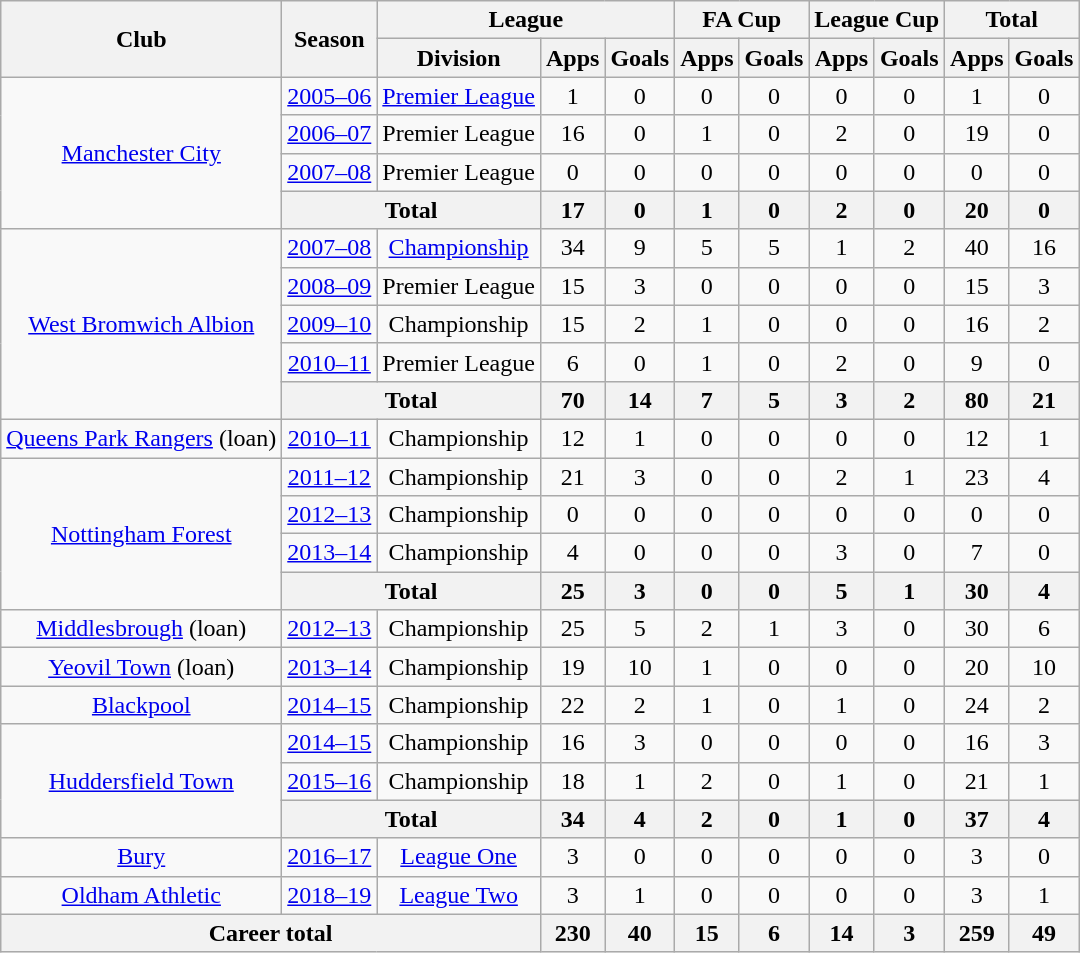<table class="wikitable" style="text-align:center">
<tr>
<th rowspan="2">Club</th>
<th rowspan="2">Season</th>
<th colspan="3">League</th>
<th colspan="2">FA Cup</th>
<th colspan="2">League Cup</th>
<th colspan="2">Total</th>
</tr>
<tr>
<th>Division</th>
<th>Apps</th>
<th>Goals</th>
<th>Apps</th>
<th>Goals</th>
<th>Apps</th>
<th>Goals</th>
<th>Apps</th>
<th>Goals</th>
</tr>
<tr>
<td rowspan="4"><a href='#'>Manchester City</a></td>
<td><a href='#'>2005–06</a></td>
<td><a href='#'>Premier League</a></td>
<td>1</td>
<td>0</td>
<td>0</td>
<td>0</td>
<td>0</td>
<td>0</td>
<td>1</td>
<td>0</td>
</tr>
<tr>
<td><a href='#'>2006–07</a></td>
<td>Premier League</td>
<td>16</td>
<td>0</td>
<td>1</td>
<td>0</td>
<td>2</td>
<td>0</td>
<td>19</td>
<td>0</td>
</tr>
<tr>
<td><a href='#'>2007–08</a></td>
<td>Premier League</td>
<td>0</td>
<td>0</td>
<td>0</td>
<td>0</td>
<td>0</td>
<td>0</td>
<td>0</td>
<td>0</td>
</tr>
<tr>
<th colspan="2">Total</th>
<th>17</th>
<th>0</th>
<th>1</th>
<th>0</th>
<th>2</th>
<th>0</th>
<th>20</th>
<th>0</th>
</tr>
<tr>
<td rowspan="5"><a href='#'>West Bromwich Albion</a></td>
<td><a href='#'>2007–08</a></td>
<td><a href='#'>Championship</a></td>
<td>34</td>
<td>9</td>
<td>5</td>
<td>5</td>
<td>1</td>
<td>2</td>
<td>40</td>
<td>16</td>
</tr>
<tr>
<td><a href='#'>2008–09</a></td>
<td>Premier League</td>
<td>15</td>
<td>3</td>
<td>0</td>
<td>0</td>
<td>0</td>
<td>0</td>
<td>15</td>
<td>3</td>
</tr>
<tr>
<td><a href='#'>2009–10</a></td>
<td>Championship</td>
<td>15</td>
<td>2</td>
<td>1</td>
<td>0</td>
<td>0</td>
<td>0</td>
<td>16</td>
<td>2</td>
</tr>
<tr>
<td><a href='#'>2010–11</a></td>
<td>Premier League</td>
<td>6</td>
<td>0</td>
<td>1</td>
<td>0</td>
<td>2</td>
<td>0</td>
<td>9</td>
<td>0</td>
</tr>
<tr>
<th colspan="2">Total</th>
<th>70</th>
<th>14</th>
<th>7</th>
<th>5</th>
<th>3</th>
<th>2</th>
<th>80</th>
<th>21</th>
</tr>
<tr>
<td><a href='#'>Queens Park Rangers</a> (loan)</td>
<td><a href='#'>2010–11</a></td>
<td>Championship</td>
<td>12</td>
<td>1</td>
<td>0</td>
<td>0</td>
<td>0</td>
<td>0</td>
<td>12</td>
<td>1</td>
</tr>
<tr>
<td rowspan="4"><a href='#'>Nottingham Forest</a></td>
<td><a href='#'>2011–12</a></td>
<td>Championship</td>
<td>21</td>
<td>3</td>
<td>0</td>
<td>0</td>
<td>2</td>
<td>1</td>
<td>23</td>
<td>4</td>
</tr>
<tr>
<td><a href='#'>2012–13</a></td>
<td>Championship</td>
<td>0</td>
<td>0</td>
<td>0</td>
<td>0</td>
<td>0</td>
<td>0</td>
<td>0</td>
<td>0</td>
</tr>
<tr>
<td><a href='#'>2013–14</a></td>
<td>Championship</td>
<td>4</td>
<td>0</td>
<td>0</td>
<td>0</td>
<td>3</td>
<td>0</td>
<td>7</td>
<td>0</td>
</tr>
<tr>
<th colspan="2">Total</th>
<th>25</th>
<th>3</th>
<th>0</th>
<th>0</th>
<th>5</th>
<th>1</th>
<th>30</th>
<th>4</th>
</tr>
<tr>
<td><a href='#'>Middlesbrough</a> (loan)</td>
<td><a href='#'>2012–13</a></td>
<td>Championship</td>
<td>25</td>
<td>5</td>
<td>2</td>
<td>1</td>
<td>3</td>
<td>0</td>
<td>30</td>
<td>6</td>
</tr>
<tr>
<td><a href='#'>Yeovil Town</a> (loan)</td>
<td><a href='#'>2013–14</a></td>
<td>Championship</td>
<td>19</td>
<td>10</td>
<td>1</td>
<td>0</td>
<td>0</td>
<td>0</td>
<td>20</td>
<td>10</td>
</tr>
<tr>
<td><a href='#'>Blackpool</a></td>
<td><a href='#'>2014–15</a></td>
<td>Championship</td>
<td>22</td>
<td>2</td>
<td>1</td>
<td>0</td>
<td>1</td>
<td>0</td>
<td>24</td>
<td>2</td>
</tr>
<tr>
<td rowspan="3"><a href='#'>Huddersfield Town</a></td>
<td><a href='#'>2014–15</a></td>
<td>Championship</td>
<td>16</td>
<td>3</td>
<td>0</td>
<td>0</td>
<td>0</td>
<td>0</td>
<td>16</td>
<td>3</td>
</tr>
<tr>
<td><a href='#'>2015–16</a></td>
<td>Championship</td>
<td>18</td>
<td>1</td>
<td>2</td>
<td>0</td>
<td>1</td>
<td>0</td>
<td>21</td>
<td>1</td>
</tr>
<tr>
<th colspan="2">Total</th>
<th>34</th>
<th>4</th>
<th>2</th>
<th>0</th>
<th>1</th>
<th>0</th>
<th>37</th>
<th>4</th>
</tr>
<tr>
<td><a href='#'>Bury</a></td>
<td><a href='#'>2016–17</a></td>
<td><a href='#'>League One</a></td>
<td>3</td>
<td>0</td>
<td>0</td>
<td>0</td>
<td>0</td>
<td>0</td>
<td>3</td>
<td>0</td>
</tr>
<tr>
<td><a href='#'>Oldham Athletic</a></td>
<td><a href='#'>2018–19</a></td>
<td><a href='#'>League Two</a></td>
<td>3</td>
<td>1</td>
<td>0</td>
<td>0</td>
<td>0</td>
<td>0</td>
<td>3</td>
<td>1</td>
</tr>
<tr>
<th colspan="3">Career total</th>
<th>230</th>
<th>40</th>
<th>15</th>
<th>6</th>
<th>14</th>
<th>3</th>
<th>259</th>
<th>49</th>
</tr>
</table>
